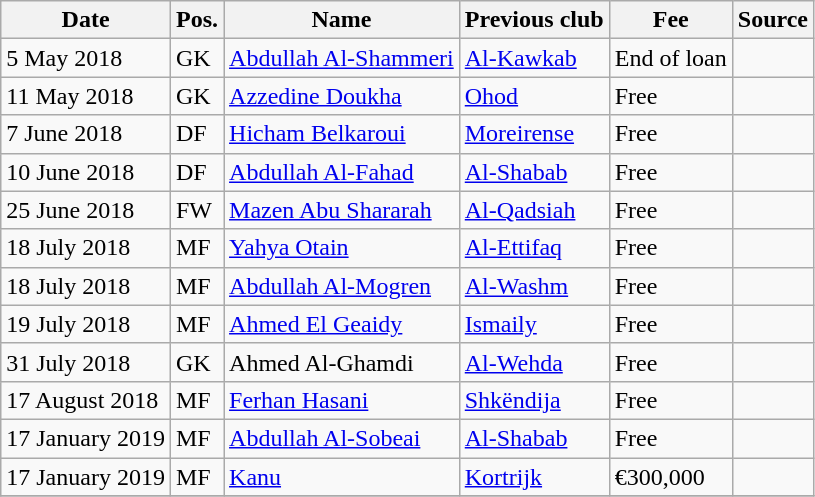<table class="wikitable" style="text-align:left">
<tr>
<th>Date</th>
<th>Pos.</th>
<th>Name</th>
<th>Previous club</th>
<th>Fee</th>
<th>Source</th>
</tr>
<tr>
<td>5 May 2018</td>
<td>GK</td>
<td> <a href='#'>Abdullah Al-Shammeri</a></td>
<td> <a href='#'>Al-Kawkab</a></td>
<td>End of loan</td>
<td></td>
</tr>
<tr>
<td>11 May 2018</td>
<td>GK</td>
<td> <a href='#'>Azzedine Doukha</a></td>
<td> <a href='#'>Ohod</a></td>
<td>Free</td>
<td></td>
</tr>
<tr>
<td>7 June 2018</td>
<td>DF</td>
<td> <a href='#'>Hicham Belkaroui</a></td>
<td> <a href='#'>Moreirense</a></td>
<td>Free</td>
<td></td>
</tr>
<tr>
<td>10 June 2018</td>
<td>DF</td>
<td> <a href='#'>Abdullah Al-Fahad</a></td>
<td> <a href='#'>Al-Shabab</a></td>
<td>Free</td>
<td></td>
</tr>
<tr>
<td>25 June 2018</td>
<td>FW</td>
<td> <a href='#'>Mazen Abu Shararah</a></td>
<td> <a href='#'>Al-Qadsiah</a></td>
<td>Free</td>
<td></td>
</tr>
<tr>
<td>18 July 2018</td>
<td>MF</td>
<td> <a href='#'>Yahya Otain</a></td>
<td> <a href='#'>Al-Ettifaq</a></td>
<td>Free</td>
<td></td>
</tr>
<tr>
<td>18 July 2018</td>
<td>MF</td>
<td> <a href='#'>Abdullah Al-Mogren</a></td>
<td> <a href='#'>Al-Washm</a></td>
<td>Free</td>
<td></td>
</tr>
<tr>
<td>19 July 2018</td>
<td>MF</td>
<td> <a href='#'>Ahmed El Geaidy</a></td>
<td> <a href='#'>Ismaily</a></td>
<td>Free</td>
<td></td>
</tr>
<tr>
<td>31 July 2018</td>
<td>GK</td>
<td> Ahmed Al-Ghamdi</td>
<td> <a href='#'>Al-Wehda</a></td>
<td>Free</td>
<td></td>
</tr>
<tr>
<td>17 August 2018</td>
<td>MF</td>
<td> <a href='#'>Ferhan Hasani</a></td>
<td> <a href='#'>Shkëndija</a></td>
<td>Free</td>
<td></td>
</tr>
<tr>
<td>17 January 2019</td>
<td>MF</td>
<td> <a href='#'>Abdullah Al-Sobeai</a></td>
<td> <a href='#'>Al-Shabab</a></td>
<td>Free</td>
<td></td>
</tr>
<tr>
<td>17 January 2019</td>
<td>MF</td>
<td> <a href='#'>Kanu</a></td>
<td> <a href='#'>Kortrijk</a></td>
<td>€300,000</td>
<td></td>
</tr>
<tr>
</tr>
</table>
